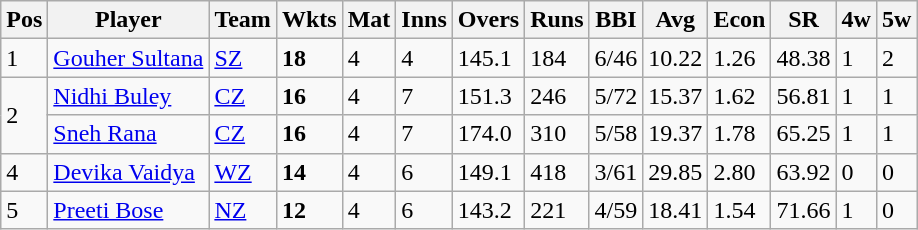<table class="wikitable">
<tr>
<th>Pos</th>
<th>Player</th>
<th>Team</th>
<th>Wkts</th>
<th>Mat</th>
<th>Inns</th>
<th>Overs</th>
<th>Runs</th>
<th>BBI</th>
<th>Avg</th>
<th>Econ</th>
<th>SR</th>
<th>4w</th>
<th>5w</th>
</tr>
<tr>
<td>1</td>
<td><a href='#'>Gouher Sultana</a></td>
<td><a href='#'>SZ</a></td>
<td><strong>18</strong></td>
<td>4</td>
<td>4</td>
<td>145.1</td>
<td>184</td>
<td>6/46</td>
<td>10.22</td>
<td>1.26</td>
<td>48.38</td>
<td>1</td>
<td>2</td>
</tr>
<tr>
<td rowspan="2">2</td>
<td><a href='#'>Nidhi Buley</a></td>
<td><a href='#'>CZ</a></td>
<td><strong>16</strong></td>
<td>4</td>
<td>7</td>
<td>151.3</td>
<td>246</td>
<td>5/72</td>
<td>15.37</td>
<td>1.62</td>
<td>56.81</td>
<td>1</td>
<td>1</td>
</tr>
<tr>
<td><a href='#'>Sneh Rana</a></td>
<td><a href='#'>CZ</a></td>
<td><strong>16</strong></td>
<td>4</td>
<td>7</td>
<td>174.0</td>
<td>310</td>
<td>5/58</td>
<td>19.37</td>
<td>1.78</td>
<td>65.25</td>
<td>1</td>
<td>1</td>
</tr>
<tr>
<td>4</td>
<td><a href='#'>Devika Vaidya</a></td>
<td><a href='#'>WZ</a></td>
<td><strong>14</strong></td>
<td>4</td>
<td>6</td>
<td>149.1</td>
<td>418</td>
<td>3/61</td>
<td>29.85</td>
<td>2.80</td>
<td>63.92</td>
<td>0</td>
<td>0</td>
</tr>
<tr>
<td>5</td>
<td><a href='#'>Preeti Bose</a></td>
<td><a href='#'>NZ</a></td>
<td><strong>12</strong></td>
<td>4</td>
<td>6</td>
<td>143.2</td>
<td>221</td>
<td>4/59</td>
<td>18.41</td>
<td>1.54</td>
<td>71.66</td>
<td>1</td>
<td>0</td>
</tr>
</table>
